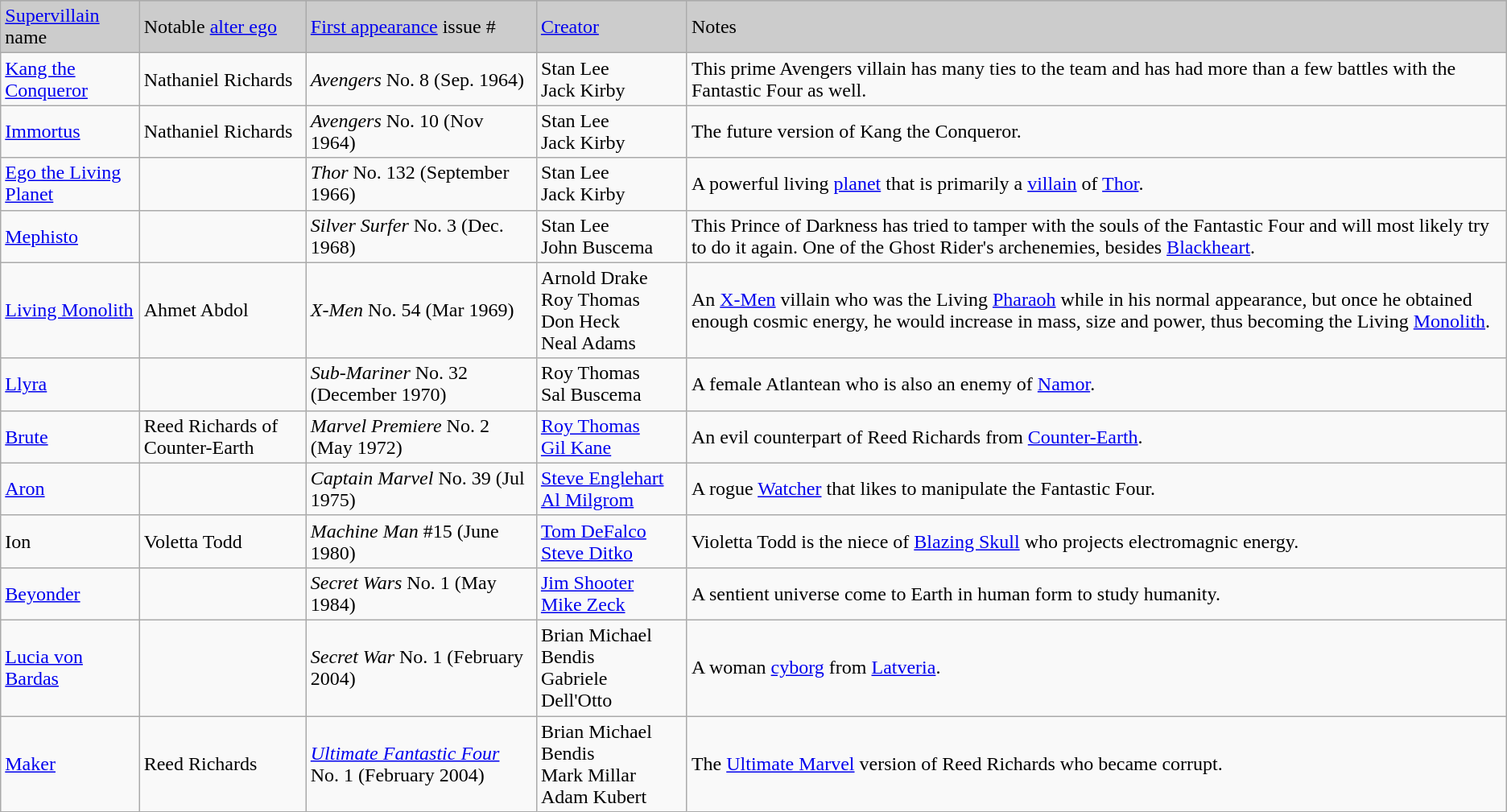<table class=wikitable>
<tr style="background:#EFEFEF">
</tr>
<tr bgcolor="#CCCCCC">
<td><a href='#'>Supervillain</a> name</td>
<td>Notable <a href='#'>alter ego</a></td>
<td><a href='#'>First appearance</a> issue #</td>
<td width=10%><a href='#'>Creator</a></td>
<td>Notes</td>
</tr>
<tr>
<td><a href='#'>Kang the Conqueror</a></td>
<td>Nathaniel Richards</td>
<td><em>Avengers</em> No. 8 (Sep. 1964)</td>
<td>Stan Lee<br>Jack Kirby</td>
<td>This prime Avengers villain has many ties to the team and has had more than a few battles with the Fantastic Four as well.</td>
</tr>
<tr>
<td><a href='#'>Immortus</a></td>
<td>Nathaniel Richards</td>
<td><em>Avengers</em> No. 10 (Nov 1964)</td>
<td>Stan Lee<br>Jack Kirby</td>
<td>The future version of Kang the Conqueror.</td>
</tr>
<tr>
<td><a href='#'>Ego the Living Planet</a></td>
<td></td>
<td><em>Thor</em> No. 132 (September 1966)</td>
<td>Stan Lee<br>Jack Kirby</td>
<td>A powerful living <a href='#'>planet</a> that is primarily a <a href='#'>villain</a> of <a href='#'>Thor</a>.</td>
</tr>
<tr>
<td><a href='#'>Mephisto</a></td>
<td></td>
<td><em>Silver Surfer</em> No. 3 (Dec. 1968)</td>
<td>Stan Lee<br>John Buscema</td>
<td>This Prince of Darkness has tried to tamper with the souls of the Fantastic Four and will most likely try to do it again. One of the Ghost Rider's archenemies, besides <a href='#'>Blackheart</a>.</td>
</tr>
<tr>
<td><a href='#'>Living Monolith</a></td>
<td>Ahmet Abdol</td>
<td><em>X-Men</em> No. 54 (Mar 1969)</td>
<td>Arnold Drake<br>Roy Thomas<br>Don Heck<br>Neal Adams</td>
<td>An <a href='#'>X-Men</a> villain who was the Living <a href='#'>Pharaoh</a> while in his normal appearance, but once he obtained enough cosmic energy, he would increase in mass, size and power, thus becoming the Living <a href='#'>Monolith</a>.</td>
</tr>
<tr>
<td><a href='#'>Llyra</a></td>
<td></td>
<td><em>Sub-Mariner</em> No. 32 (December 1970)</td>
<td>Roy Thomas<br>Sal Buscema</td>
<td>A female Atlantean who is also an enemy of <a href='#'>Namor</a>.</td>
</tr>
<tr>
<td><a href='#'>Brute</a></td>
<td>Reed Richards of Counter-Earth</td>
<td><em>Marvel Premiere</em> No. 2 (May 1972)</td>
<td><a href='#'>Roy Thomas</a><br><a href='#'>Gil Kane</a></td>
<td>An evil counterpart of Reed Richards from <a href='#'>Counter-Earth</a>.</td>
</tr>
<tr>
<td><a href='#'>Aron</a></td>
<td></td>
<td><em>Captain Marvel</em> No. 39 (Jul 1975)</td>
<td><a href='#'>Steve Englehart</a><br><a href='#'>Al Milgrom</a></td>
<td>A rogue <a href='#'>Watcher</a> that likes to manipulate the Fantastic Four.</td>
</tr>
<tr>
<td>Ion</td>
<td>Voletta Todd</td>
<td><em>Machine Man</em> #15 (June 1980)</td>
<td><a href='#'>Tom DeFalco</a><br><a href='#'>Steve Ditko</a></td>
<td>Violetta Todd is the niece of <a href='#'>Blazing Skull</a> who projects electromagnic energy.</td>
</tr>
<tr>
<td><a href='#'>Beyonder</a></td>
<td></td>
<td><em>Secret Wars</em> No. 1 (May 1984)</td>
<td><a href='#'>Jim Shooter</a><br><a href='#'>Mike Zeck</a></td>
<td>A sentient universe come to Earth in human form to study humanity.</td>
</tr>
<tr>
<td><a href='#'>Lucia von Bardas</a></td>
<td></td>
<td><em>Secret War</em> No. 1 (February 2004)</td>
<td>Brian Michael Bendis<br>Gabriele Dell'Otto</td>
<td>A woman <a href='#'>cyborg</a> from <a href='#'>Latveria</a>.</td>
</tr>
<tr>
<td><a href='#'>Maker</a></td>
<td>Reed Richards</td>
<td><em><a href='#'>Ultimate Fantastic Four</a></em> No. 1 (February 2004)</td>
<td>Brian Michael Bendis<br>Mark Millar<br>Adam Kubert</td>
<td>The <a href='#'>Ultimate Marvel</a> version of Reed Richards who became corrupt.</td>
</tr>
</table>
